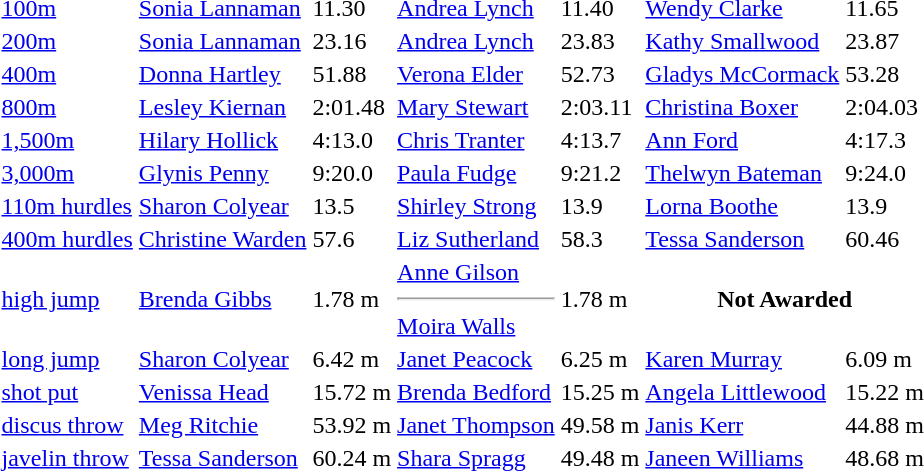<table>
<tr>
<td><a href='#'>100m</a></td>
<td><a href='#'>Sonia Lannaman</a></td>
<td>11.30</td>
<td><a href='#'>Andrea Lynch</a></td>
<td>11.40</td>
<td><a href='#'>Wendy Clarke</a></td>
<td>11.65</td>
</tr>
<tr>
<td><a href='#'>200m</a></td>
<td><a href='#'>Sonia Lannaman</a></td>
<td>23.16</td>
<td><a href='#'>Andrea Lynch</a></td>
<td>23.83</td>
<td><a href='#'>Kathy Smallwood</a></td>
<td>23.87</td>
</tr>
<tr>
<td><a href='#'>400m</a></td>
<td><a href='#'>Donna Hartley</a></td>
<td>51.88</td>
<td><a href='#'>Verona Elder</a></td>
<td>52.73</td>
<td><a href='#'>Gladys McCormack</a></td>
<td>53.28</td>
</tr>
<tr>
<td><a href='#'>800m</a></td>
<td><a href='#'>Lesley Kiernan</a></td>
<td>2:01.48</td>
<td><a href='#'>Mary Stewart</a></td>
<td>2:03.11</td>
<td><a href='#'>Christina Boxer</a></td>
<td>2:04.03</td>
</tr>
<tr>
<td><a href='#'>1,500m</a></td>
<td> <a href='#'>Hilary Hollick</a></td>
<td>4:13.0</td>
<td><a href='#'>Chris Tranter</a></td>
<td>4:13.7</td>
<td><a href='#'>Ann Ford</a></td>
<td>4:17.3</td>
</tr>
<tr>
<td><a href='#'>3,000m</a></td>
<td><a href='#'>Glynis Penny</a></td>
<td>9:20.0</td>
<td><a href='#'>Paula Fudge</a></td>
<td>9:21.2</td>
<td><a href='#'>Thelwyn Bateman</a></td>
<td>9:24.0</td>
</tr>
<tr>
<td><a href='#'>110m hurdles</a></td>
<td><a href='#'>Sharon Colyear</a></td>
<td>13.5</td>
<td><a href='#'>Shirley Strong</a></td>
<td>13.9</td>
<td><a href='#'>Lorna Boothe</a></td>
<td>13.9</td>
</tr>
<tr>
<td><a href='#'>400m hurdles</a></td>
<td><a href='#'>Christine Warden</a></td>
<td>57.6</td>
<td> <a href='#'>Liz Sutherland</a></td>
<td>58.3</td>
<td><a href='#'>Tessa Sanderson</a></td>
<td>60.46</td>
</tr>
<tr>
<td><a href='#'>high jump</a></td>
<td><a href='#'>Brenda Gibbs</a></td>
<td>1.78 m</td>
<td><a href='#'>Anne Gilson</a><hr> <a href='#'>Moira Walls</a></td>
<td>1.78 m</td>
<th colspan=2>Not Awarded</th>
</tr>
<tr>
<td><a href='#'>long jump</a></td>
<td><a href='#'>Sharon Colyear</a></td>
<td>6.42 m</td>
<td><a href='#'>Janet Peacock</a></td>
<td>6.25 m</td>
<td><a href='#'>Karen Murray</a></td>
<td>6.09 m</td>
</tr>
<tr>
<td><a href='#'>shot put</a></td>
<td> <a href='#'>Venissa Head</a></td>
<td>15.72 m</td>
<td><a href='#'>Brenda Bedford</a></td>
<td>15.25 m</td>
<td><a href='#'>Angela Littlewood</a></td>
<td>15.22 m</td>
</tr>
<tr>
<td><a href='#'>discus throw</a></td>
<td> <a href='#'>Meg Ritchie</a></td>
<td>53.92 m</td>
<td><a href='#'>Janet Thompson</a></td>
<td>49.58 m</td>
<td><a href='#'>Janis Kerr</a></td>
<td>44.88 m</td>
</tr>
<tr>
<td><a href='#'>javelin throw</a></td>
<td><a href='#'>Tessa Sanderson</a></td>
<td>60.24 m</td>
<td><a href='#'>Shara Spragg</a></td>
<td>49.48 m</td>
<td><a href='#'>Janeen Williams</a></td>
<td>48.68 m</td>
</tr>
</table>
